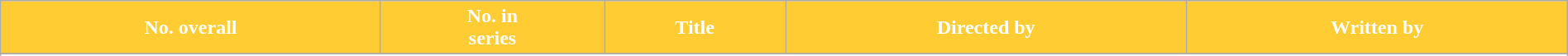<table class="wikitable plainrowheaders" style="width:100%;">
<tr style="color:white">
<th style="background: #FFCC33;">No. overall</th>
<th style="background: #FFCC33;">No. in<br> series</th>
<th style="background: #FFCC33;">Title</th>
<th style="background: #FFCC33;">Directed by</th>
<th style="background: #FFCC33;">Written by</th>
</tr>
<tr>
</tr>
<tr>
</tr>
<tr>
</tr>
<tr>
</tr>
<tr>
</tr>
<tr>
</tr>
<tr>
</tr>
<tr>
</tr>
<tr>
</tr>
<tr>
</tr>
<tr>
</tr>
<tr>
</tr>
<tr>
</tr>
</table>
